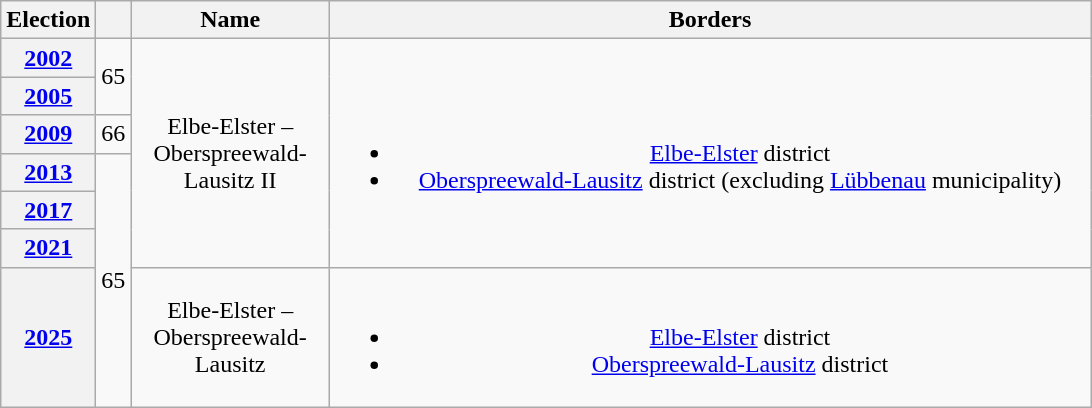<table class=wikitable style="text-align:center">
<tr>
<th>Election</th>
<th></th>
<th width=125px>Name</th>
<th width=500px>Borders</th>
</tr>
<tr>
<th><a href='#'>2002</a></th>
<td rowspan=2>65</td>
<td rowspan=6>Elbe-Elster – Oberspreewald-Lausitz II</td>
<td rowspan=6><br><ul><li><a href='#'>Elbe-Elster</a> district</li><li><a href='#'>Oberspreewald-Lausitz</a> district (excluding <a href='#'>Lübbenau</a> municipality)</li></ul></td>
</tr>
<tr>
<th><a href='#'>2005</a></th>
</tr>
<tr>
<th><a href='#'>2009</a></th>
<td>66</td>
</tr>
<tr>
<th><a href='#'>2013</a></th>
<td rowspan=4>65</td>
</tr>
<tr>
<th><a href='#'>2017</a></th>
</tr>
<tr>
<th><a href='#'>2021</a></th>
</tr>
<tr>
<th><a href='#'>2025</a></th>
<td>Elbe-Elster – Oberspreewald-Lausitz</td>
<td><br><ul><li><a href='#'>Elbe-Elster</a> district</li><li><a href='#'>Oberspreewald-Lausitz</a> district</li></ul></td>
</tr>
</table>
